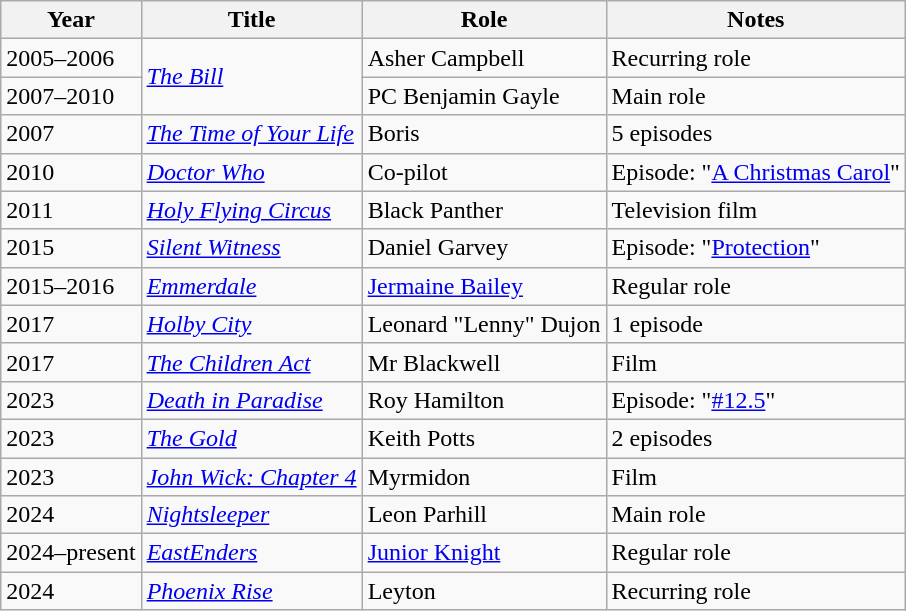<table class="wikitable" border="1">
<tr>
<th>Year</th>
<th>Title</th>
<th>Role</th>
<th>Notes</th>
</tr>
<tr>
<td>2005–2006</td>
<td rowspan="2"><em><a href='#'>The Bill</a></em></td>
<td>Asher Campbell</td>
<td>Recurring role</td>
</tr>
<tr>
<td>2007–2010</td>
<td>PC Benjamin Gayle</td>
<td>Main role</td>
</tr>
<tr>
<td>2007</td>
<td><em><a href='#'>The Time of Your Life</a></em></td>
<td>Boris</td>
<td>5 episodes</td>
</tr>
<tr>
<td>2010</td>
<td><em><a href='#'>Doctor Who</a></em></td>
<td>Co-pilot</td>
<td>Episode: "<a href='#'>A Christmas Carol</a>"</td>
</tr>
<tr>
<td>2011</td>
<td><em><a href='#'>Holy Flying Circus</a></em></td>
<td>Black Panther</td>
<td>Television film</td>
</tr>
<tr>
<td>2015</td>
<td><em><a href='#'>Silent Witness</a></em></td>
<td>Daniel Garvey</td>
<td>Episode: "<a href='#'>Protection</a>"</td>
</tr>
<tr>
<td>2015–2016</td>
<td><em><a href='#'>Emmerdale</a></em></td>
<td><a href='#'>Jermaine Bailey</a></td>
<td>Regular role</td>
</tr>
<tr>
<td>2017</td>
<td><em><a href='#'>Holby City</a></em></td>
<td>Leonard "Lenny" Dujon</td>
<td>1 episode</td>
</tr>
<tr>
<td>2017</td>
<td><em><a href='#'>The Children Act</a></em></td>
<td>Mr Blackwell</td>
<td>Film</td>
</tr>
<tr>
<td>2023</td>
<td><em><a href='#'>Death in Paradise</a></em></td>
<td>Roy Hamilton</td>
<td>Episode: "<a href='#'>#12.5</a>"</td>
</tr>
<tr>
<td>2023</td>
<td><em><a href='#'>The Gold</a></em></td>
<td>Keith Potts</td>
<td>2 episodes</td>
</tr>
<tr>
<td>2023</td>
<td><em><a href='#'>John Wick: Chapter 4</a></em></td>
<td>Myrmidon</td>
<td>Film</td>
</tr>
<tr>
<td>2024</td>
<td><em><a href='#'>Nightsleeper</a></em></td>
<td>Leon Parhill</td>
<td>Main role</td>
</tr>
<tr>
<td>2024–present</td>
<td><em><a href='#'>EastEnders</a></em></td>
<td><a href='#'>Junior Knight</a></td>
<td>Regular role</td>
</tr>
<tr>
<td>2024</td>
<td><em><a href='#'>Phoenix Rise</a></em></td>
<td>Leyton</td>
<td>Recurring role</td>
</tr>
</table>
